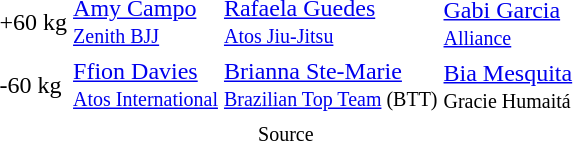<table>
<tr>
<td rowspan=2>+60 kg</td>
<td rowspan=2> <a href='#'>Amy Campo</a><br><small><a href='#'>Zenith BJJ</a></small></td>
<td rowspan=2> <a href='#'>Rafaela Guedes</a><br><small><a href='#'>Atos Jiu-Jitsu</a></small></td>
</tr>
<tr>
<td> <a href='#'>Gabi Garcia</a><br><small><a href='#'>Alliance</a> </small></td>
</tr>
<tr>
<td rowspan=2>-60 kg</td>
<td rowspan=2> <a href='#'>Ffion Davies</a><br><small><a href='#'>Atos International</a></small></td>
<td rowspan=2> <a href='#'>Brianna Ste-Marie</a><br><small><a href='#'>Brazilian Top Team</a> (BTT)</small></td>
</tr>
<tr>
<td> <a href='#'>Bia Mesquita</a><br><small>Gracie Humaitá</small></td>
</tr>
<tr>
<td colspan=4 style="text-align:center;"><small>Source</small></td>
</tr>
<tr>
</tr>
</table>
